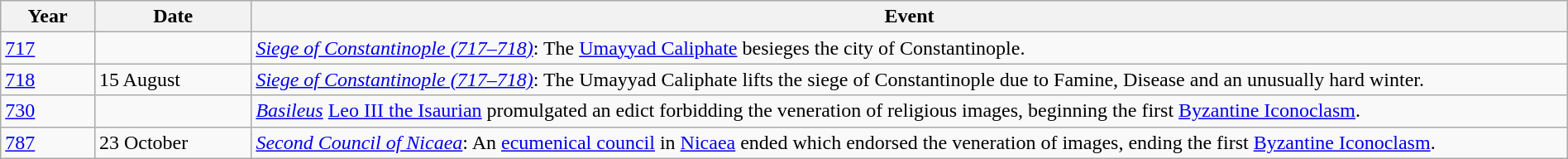<table class="wikitable" width="100%">
<tr>
<th style="width:6%">Year</th>
<th style="width:10%">Date</th>
<th>Event</th>
</tr>
<tr>
<td><a href='#'>717</a></td>
<td></td>
<td><em><a href='#'>Siege of Constantinople (717–718)</a></em>: The <a href='#'>Umayyad Caliphate</a> besieges the city of Constantinople.</td>
</tr>
<tr>
<td><a href='#'>718</a></td>
<td>15 August</td>
<td><em><a href='#'>Siege of Constantinople (717–718)</a></em>: The Umayyad Caliphate lifts the siege of Constantinople due to Famine, Disease and an unusually hard winter.</td>
</tr>
<tr>
<td><a href='#'>730</a></td>
<td></td>
<td><em><a href='#'>Basileus</a></em> <a href='#'>Leo III the Isaurian</a> promulgated an edict forbidding the veneration of religious images, beginning the first <a href='#'>Byzantine Iconoclasm</a>.</td>
</tr>
<tr>
<td><a href='#'>787</a></td>
<td>23 October</td>
<td><em><a href='#'>Second Council of Nicaea</a></em>: An <a href='#'>ecumenical council</a> in <a href='#'>Nicaea</a> ended which endorsed the veneration of images, ending the first <a href='#'>Byzantine Iconoclasm</a>.</td>
</tr>
</table>
